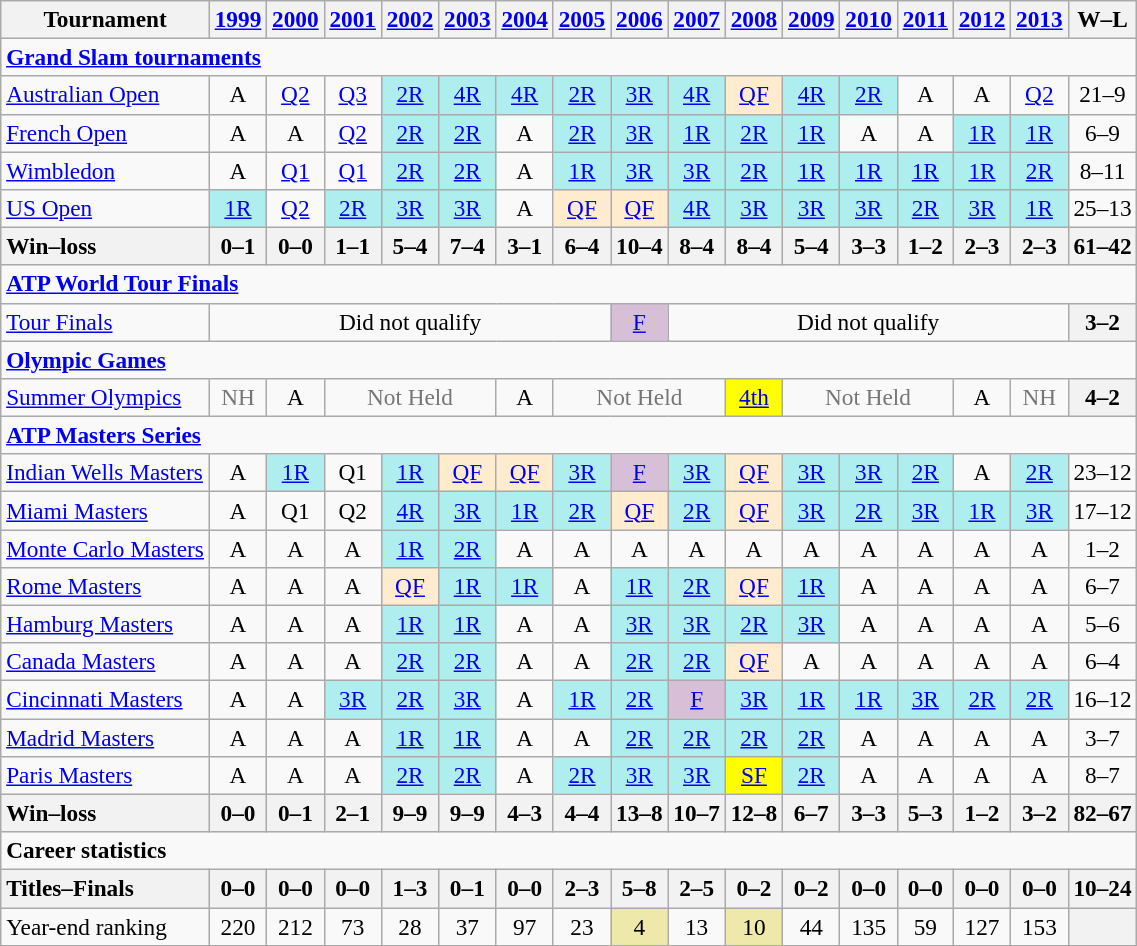<table class=wikitable style=text-align:center;font-size:97%>
<tr>
<th>Tournament</th>
<th><a href='#'>1999</a></th>
<th><a href='#'>2000</a></th>
<th><a href='#'>2001</a></th>
<th><a href='#'>2002</a></th>
<th><a href='#'>2003</a></th>
<th><a href='#'>2004</a></th>
<th><a href='#'>2005</a></th>
<th><a href='#'>2006</a></th>
<th><a href='#'>2007</a></th>
<th><a href='#'>2008</a></th>
<th><a href='#'>2009</a></th>
<th><a href='#'>2010</a></th>
<th><a href='#'>2011</a></th>
<th><a href='#'>2012</a></th>
<th><a href='#'>2013</a></th>
<th>W–L</th>
</tr>
<tr>
<td colspan=20 align=left><strong><a href='#'>Grand Slam tournaments</a></strong></td>
</tr>
<tr>
<td align=left><a href='#'>Australian Open</a></td>
<td>A</td>
<td><a href='#'>Q2</a></td>
<td><a href='#'>Q3</a></td>
<td bgcolor=afeeee><a href='#'>2R</a></td>
<td bgcolor=afeeee><a href='#'>4R</a></td>
<td bgcolor=afeeee><a href='#'>4R</a></td>
<td bgcolor=afeeee><a href='#'>2R</a></td>
<td bgcolor=afeeee><a href='#'>3R</a></td>
<td bgcolor=afeeee><a href='#'>4R</a></td>
<td bgcolor=ffebcd><a href='#'>QF</a></td>
<td bgcolor=afeeee><a href='#'>4R</a></td>
<td bgcolor=afeeee><a href='#'>2R</a></td>
<td>A</td>
<td>A</td>
<td><a href='#'>Q2</a></td>
<td>21–9</td>
</tr>
<tr>
<td align=left><a href='#'>French Open</a></td>
<td>A</td>
<td>A</td>
<td><a href='#'>Q2</a></td>
<td bgcolor=afeeee><a href='#'>2R</a></td>
<td bgcolor=afeeee><a href='#'>2R</a></td>
<td>A</td>
<td bgcolor=afeeee><a href='#'>2R</a></td>
<td bgcolor=afeeee><a href='#'>3R</a></td>
<td bgcolor=afeeee><a href='#'>1R</a></td>
<td bgcolor=afeeee><a href='#'>2R</a></td>
<td bgcolor=afeeee><a href='#'>1R</a></td>
<td>A</td>
<td>A</td>
<td bgcolor=afeeee><a href='#'>1R</a></td>
<td bgcolor=afeeee><a href='#'>1R</a></td>
<td>6–9</td>
</tr>
<tr>
<td align=left><a href='#'>Wimbledon</a></td>
<td>A</td>
<td><a href='#'>Q1</a></td>
<td><a href='#'>Q1</a></td>
<td bgcolor=afeeee><a href='#'>2R</a></td>
<td bgcolor=afeeee><a href='#'>2R</a></td>
<td>A</td>
<td bgcolor=afeeee><a href='#'>1R</a></td>
<td bgcolor=afeeee><a href='#'>3R</a></td>
<td bgcolor=afeeee><a href='#'>3R</a></td>
<td bgcolor=afeeee><a href='#'>2R</a></td>
<td bgcolor=afeeee><a href='#'>1R</a></td>
<td bgcolor=afeeee><a href='#'>1R</a></td>
<td bgcolor=afeeee><a href='#'>1R</a></td>
<td bgcolor=afeeee><a href='#'>1R</a></td>
<td bgcolor=afeeee><a href='#'>2R</a></td>
<td>8–11</td>
</tr>
<tr>
<td align=left><a href='#'>US Open</a></td>
<td bgcolor=afeeee><a href='#'>1R</a></td>
<td><a href='#'>Q2</a></td>
<td bgcolor=afeeee><a href='#'>2R</a></td>
<td bgcolor=afeeee><a href='#'>3R</a></td>
<td bgcolor=afeeee><a href='#'>3R</a></td>
<td>A</td>
<td bgcolor=ffebcd><a href='#'>QF</a></td>
<td bgcolor=ffebcd><a href='#'>QF</a></td>
<td bgcolor=afeeee><a href='#'>4R</a></td>
<td bgcolor=afeeee><a href='#'>3R</a></td>
<td bgcolor=afeeee><a href='#'>3R</a></td>
<td bgcolor=afeeee><a href='#'>3R</a></td>
<td bgcolor=afeeee><a href='#'>2R</a></td>
<td bgcolor=afeeee><a href='#'>3R</a></td>
<td bgcolor=afeeee><a href='#'>1R</a></td>
<td>25–13</td>
</tr>
<tr>
<th style=text-align:left>Win–loss</th>
<th>0–1</th>
<th>0–0</th>
<th>1–1</th>
<th>5–4</th>
<th>7–4</th>
<th>3–1</th>
<th>6–4</th>
<th>10–4</th>
<th>8–4</th>
<th>8–4</th>
<th>5–4</th>
<th>3–3</th>
<th>1–2</th>
<th>2–3</th>
<th>2–3</th>
<th>61–42</th>
</tr>
<tr>
<td colspan=20 align=left><strong><a href='#'>ATP World Tour Finals</a></strong></td>
</tr>
<tr>
<td align=left><a href='#'>Tour Finals</a></td>
<td colspan=7>Did not qualify</td>
<td bgcolor=D8BFD8><a href='#'>F</a></td>
<td colspan=7>Did not qualify</td>
<th>3–2</th>
</tr>
<tr>
<td colspan=20 align=left><strong><a href='#'>Olympic Games</a></strong></td>
</tr>
<tr>
<td align=left><a href='#'>Summer Olympics</a></td>
<td style=color:#767676>NH</td>
<td>A</td>
<td colspan=3 style=color:#767676>Not Held</td>
<td>A</td>
<td colspan=3 style=color:#767676>Not Held</td>
<td bgcolor=yellow><a href='#'>4th</a></td>
<td colspan=3 style=color:#767676>Not Held</td>
<td>A</td>
<td style=color:#767676>NH</td>
<th>4–2</th>
</tr>
<tr>
<td colspan=20 align=left><strong><a href='#'>ATP Masters Series</a></strong></td>
</tr>
<tr>
<td align=left><a href='#'>Indian Wells Masters</a></td>
<td>A</td>
<td bgcolor=afeeee><a href='#'>1R</a></td>
<td>Q1</td>
<td bgcolor=afeeee><a href='#'>1R</a></td>
<td bgcolor=ffebcd><a href='#'>QF</a></td>
<td bgcolor=ffebcd><a href='#'>QF</a></td>
<td bgcolor=afeeee><a href='#'>3R</a></td>
<td bgcolor=D8BFD8><a href='#'>F</a></td>
<td bgcolor=afeeee><a href='#'>3R</a></td>
<td bgcolor=ffebcd><a href='#'>QF</a></td>
<td bgcolor=afeeee><a href='#'>3R</a></td>
<td bgcolor=afeeee><a href='#'>3R</a></td>
<td bgcolor=afeeee><a href='#'>2R</a></td>
<td>A</td>
<td bgcolor=afeeee><a href='#'>2R</a></td>
<td>23–12</td>
</tr>
<tr>
<td align=left><a href='#'>Miami Masters</a></td>
<td>A</td>
<td>Q1</td>
<td>Q2</td>
<td bgcolor=afeeee><a href='#'>4R</a></td>
<td bgcolor=afeeee><a href='#'>3R</a></td>
<td bgcolor=afeeee><a href='#'>1R</a></td>
<td bgcolor=afeeee><a href='#'>2R</a></td>
<td bgcolor=ffebcd><a href='#'>QF</a></td>
<td bgcolor=afeeee><a href='#'>2R</a></td>
<td bgcolor=ffebcd><a href='#'>QF</a></td>
<td bgcolor=afeeee><a href='#'>3R</a></td>
<td bgcolor=afeeee><a href='#'>2R</a></td>
<td bgcolor=afeeee><a href='#'>3R</a></td>
<td bgcolor=afeeee><a href='#'>1R</a></td>
<td bgcolor=afeeee><a href='#'>3R</a></td>
<td>17–12</td>
</tr>
<tr>
<td align=left><a href='#'>Monte Carlo Masters</a></td>
<td>A</td>
<td>A</td>
<td>A</td>
<td bgcolor=afeeee><a href='#'>1R</a></td>
<td bgcolor=afeeee><a href='#'>2R</a></td>
<td>A</td>
<td>A</td>
<td>A</td>
<td>A</td>
<td>A</td>
<td>A</td>
<td>A</td>
<td>A</td>
<td>A</td>
<td>A</td>
<td>1–2</td>
</tr>
<tr>
<td align=left><a href='#'>Rome Masters</a></td>
<td>A</td>
<td>A</td>
<td>A</td>
<td bgcolor=ffebcd><a href='#'>QF</a></td>
<td bgcolor=afeeee><a href='#'>1R</a></td>
<td bgcolor=afeeee><a href='#'>1R</a></td>
<td>A</td>
<td bgcolor=afeeee><a href='#'>1R</a></td>
<td bgcolor=afeeee><a href='#'>2R</a></td>
<td bgcolor=ffebcd><a href='#'>QF</a></td>
<td bgcolor=afeeee><a href='#'>1R</a></td>
<td>A</td>
<td>A</td>
<td>A</td>
<td>A</td>
<td>6–7</td>
</tr>
<tr>
<td align=left><a href='#'>Hamburg Masters</a></td>
<td>A</td>
<td>A</td>
<td>A</td>
<td bgcolor=afeeee><a href='#'>1R</a></td>
<td bgcolor=afeeee><a href='#'>1R</a></td>
<td>A</td>
<td>A</td>
<td bgcolor=afeeee><a href='#'>3R</a></td>
<td bgcolor=afeeee><a href='#'>3R</a></td>
<td bgcolor=afeeee><a href='#'>2R</a></td>
<td bgcolor=afeeee><a href='#'>3R</a></td>
<td>A</td>
<td>A</td>
<td>A</td>
<td>A</td>
<td>5–6</td>
</tr>
<tr>
<td align=left><a href='#'>Canada Masters</a></td>
<td>A</td>
<td>A</td>
<td>A</td>
<td bgcolor=afeeee><a href='#'>2R</a></td>
<td bgcolor=afeeee><a href='#'>2R</a></td>
<td>A</td>
<td>A</td>
<td bgcolor=afeeee><a href='#'>2R</a></td>
<td bgcolor=afeeee><a href='#'>2R</a></td>
<td bgcolor=ffebcd><a href='#'>QF</a></td>
<td>A</td>
<td>A</td>
<td>A</td>
<td>A</td>
<td>A</td>
<td>6–4</td>
</tr>
<tr>
<td align=left><a href='#'>Cincinnati Masters</a></td>
<td>A</td>
<td>A</td>
<td bgcolor=afeeee><a href='#'>3R</a></td>
<td bgcolor=afeeee><a href='#'>2R</a></td>
<td bgcolor=afeeee><a href='#'>3R</a></td>
<td>A</td>
<td bgcolor=afeeee><a href='#'>1R</a></td>
<td bgcolor=afeeee><a href='#'>2R</a></td>
<td bgcolor=D8BFD8><a href='#'>F</a></td>
<td bgcolor=afeeee><a href='#'>3R</a></td>
<td bgcolor=afeeee><a href='#'>1R</a></td>
<td bgcolor=afeeee><a href='#'>1R</a></td>
<td bgcolor=afeeee><a href='#'>3R</a></td>
<td bgcolor=afeeee><a href='#'>2R</a></td>
<td bgcolor=afeeee><a href='#'>2R</a></td>
<td>16–12</td>
</tr>
<tr>
<td align=left><a href='#'>Madrid Masters</a></td>
<td>A</td>
<td>A</td>
<td>A</td>
<td bgcolor=afeeee><a href='#'>1R</a></td>
<td bgcolor=afeeee><a href='#'>1R</a></td>
<td>A</td>
<td>A</td>
<td bgcolor=afeeee><a href='#'>2R</a></td>
<td bgcolor=afeeee><a href='#'>2R</a></td>
<td bgcolor=afeeee><a href='#'>2R</a></td>
<td bgcolor=afeeee><a href='#'>2R</a></td>
<td>A</td>
<td>A</td>
<td>A</td>
<td>A</td>
<td>3–7</td>
</tr>
<tr>
<td align=left><a href='#'>Paris Masters</a></td>
<td>A</td>
<td>A</td>
<td>A</td>
<td bgcolor=afeeee><a href='#'>2R</a></td>
<td bgcolor=afeeee><a href='#'>2R</a></td>
<td>A</td>
<td bgcolor=afeeee><a href='#'>2R</a></td>
<td bgcolor=afeeee><a href='#'>3R</a></td>
<td bgcolor=afeeee><a href='#'>3R</a></td>
<td bgcolor=yellow><a href='#'>SF</a></td>
<td bgcolor=afeeee><a href='#'>2R</a></td>
<td>A</td>
<td>A</td>
<td>A</td>
<td>A</td>
<td>8–7</td>
</tr>
<tr>
<th style=text-align:left>Win–loss</th>
<th>0–0</th>
<th>0–1</th>
<th>2–1</th>
<th>9–9</th>
<th>9–9</th>
<th>4–3</th>
<th>4–4</th>
<th>13–8</th>
<th>10–7</th>
<th>12–8</th>
<th>6–7</th>
<th>3–3</th>
<th>5–3</th>
<th>1–2</th>
<th>3–2</th>
<th>82–67</th>
</tr>
<tr>
<td colspan=20 align=left><strong>Career statistics</strong></td>
</tr>
<tr>
<th style=text-align:left>Titles–Finals</th>
<th>0–0</th>
<th>0–0</th>
<th>0–0</th>
<th>1–3</th>
<th>0–1</th>
<th>0–0</th>
<th>2–3</th>
<th>5–8</th>
<th>2–5</th>
<th>0–2</th>
<th>0–2</th>
<th>0–0</th>
<th>0–0</th>
<th>0–0</th>
<th>0–0</th>
<th>10–24</th>
</tr>
<tr>
<td align=left>Year-end ranking</td>
<td>220</td>
<td>212</td>
<td>73</td>
<td>28</td>
<td>37</td>
<td>97</td>
<td>23</td>
<td bgcolor=EEE8AA>4</td>
<td>13</td>
<td bgcolor=EEE8AA>10</td>
<td>44</td>
<td>135</td>
<td>59</td>
<td>127</td>
<td>153</td>
<th colspan=2></th>
</tr>
</table>
